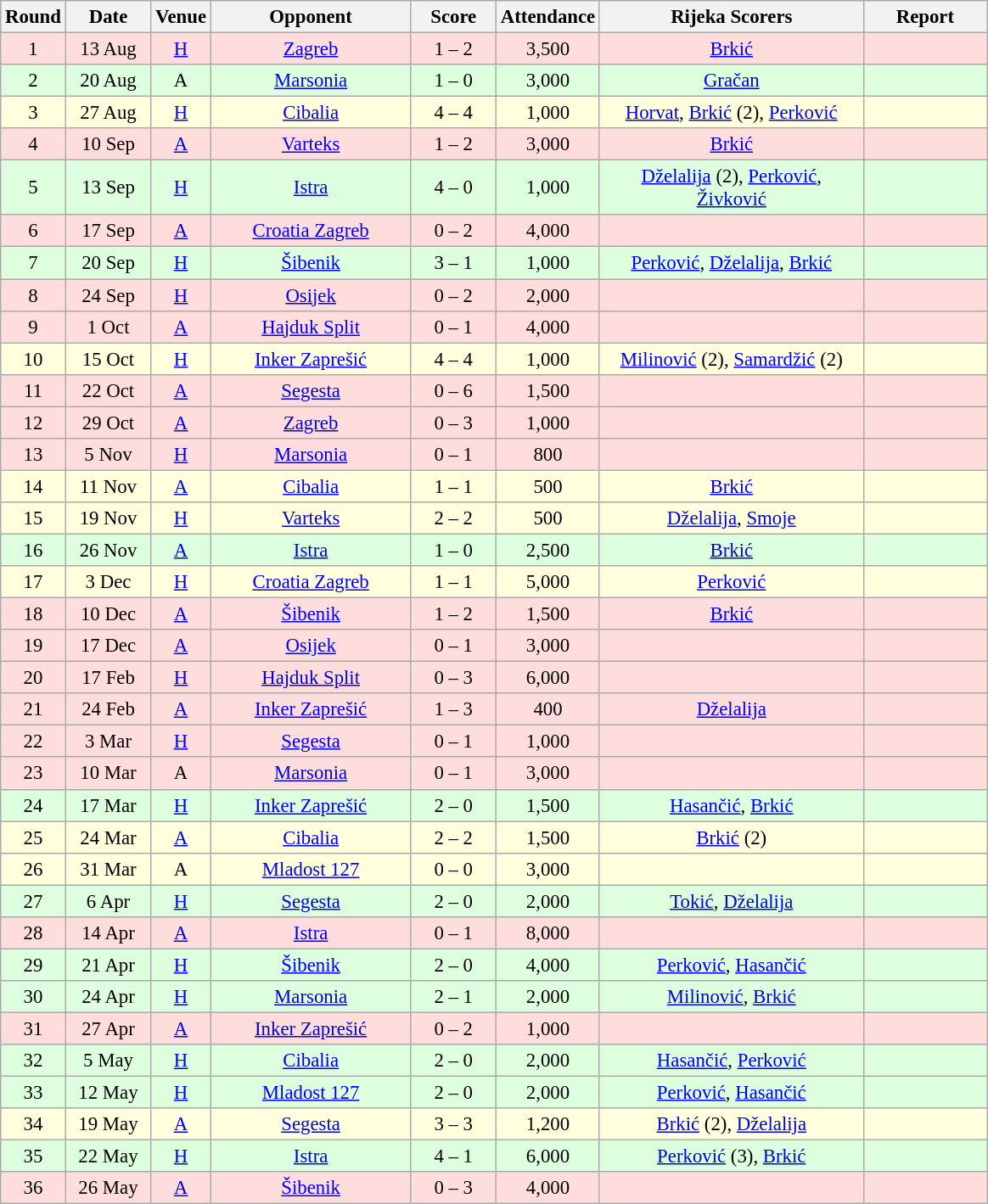<table class="wikitable sortable" style="text-align: center; font-size:95%;">
<tr>
<th width="30">Round</th>
<th width="60">Date</th>
<th width="20">Venue</th>
<th width="150">Opponent</th>
<th width="60">Score</th>
<th width="40">Attendance</th>
<th width="200">Rijeka Scorers</th>
<th width="90" class="unsortable">Report</th>
</tr>
<tr bgcolor="#ffdddd">
<td>1</td>
<td>13 Aug</td>
<td><a href='#'>H</a></td>
<td><a href='#'>Zagreb</a></td>
<td>1 – 2</td>
<td>3,500</td>
<td><a href='#'>Brkić</a></td>
<td></td>
</tr>
<tr bgcolor="#ddffdd">
<td>2</td>
<td>20 Aug</td>
<td>A</td>
<td><a href='#'>Marsonia</a></td>
<td>1 – 0</td>
<td>3,000</td>
<td><a href='#'>Gračan</a></td>
<td></td>
</tr>
<tr bgcolor="#ffffdd">
<td>3</td>
<td>27 Aug</td>
<td><a href='#'>H</a></td>
<td><a href='#'>Cibalia</a></td>
<td>4 – 4</td>
<td>1,000</td>
<td><a href='#'>Horvat</a>, <a href='#'>Brkić</a> (2), <a href='#'>Perković</a></td>
<td></td>
</tr>
<tr bgcolor="#ffdddd">
<td>4</td>
<td>10 Sep</td>
<td><a href='#'>A</a></td>
<td><a href='#'>Varteks</a></td>
<td>1 – 2</td>
<td>3,000</td>
<td><a href='#'>Brkić</a></td>
<td></td>
</tr>
<tr bgcolor="#ddffdd">
<td>5</td>
<td>13 Sep</td>
<td><a href='#'>H</a></td>
<td><a href='#'>Istra</a></td>
<td>4 – 0</td>
<td>1,000</td>
<td><a href='#'>Dželalija</a> (2), <a href='#'>Perković</a>, <a href='#'>Živković</a></td>
<td></td>
</tr>
<tr bgcolor="#ffdddd">
<td>6</td>
<td>17 Sep</td>
<td><a href='#'>A</a></td>
<td><a href='#'>Croatia Zagreb</a></td>
<td>0 – 2</td>
<td>4,000</td>
<td></td>
<td></td>
</tr>
<tr bgcolor="#ddffdd">
<td>7</td>
<td>20 Sep</td>
<td><a href='#'>H</a></td>
<td><a href='#'>Šibenik</a></td>
<td>3 – 1</td>
<td>1,000</td>
<td><a href='#'>Perković</a>, <a href='#'>Dželalija</a>, <a href='#'>Brkić</a></td>
<td></td>
</tr>
<tr bgcolor="#ffdddd">
<td>8</td>
<td>24 Sep</td>
<td><a href='#'>H</a></td>
<td><a href='#'>Osijek</a></td>
<td>0 – 2</td>
<td>2,000</td>
<td></td>
<td></td>
</tr>
<tr bgcolor="#ffdddd">
<td>9</td>
<td>1 Oct</td>
<td><a href='#'>A</a></td>
<td><a href='#'>Hajduk Split</a></td>
<td>0 – 1</td>
<td>4,000</td>
<td></td>
<td></td>
</tr>
<tr bgcolor="#ffffdd">
<td>10</td>
<td>15 Oct</td>
<td><a href='#'>H</a></td>
<td><a href='#'>Inker Zaprešić</a></td>
<td>4 – 4</td>
<td>1,000</td>
<td><a href='#'>Milinović</a> (2), <a href='#'>Samardžić</a> (2)</td>
<td></td>
</tr>
<tr bgcolor="#ffdddd">
<td>11</td>
<td>22 Oct</td>
<td><a href='#'>A</a></td>
<td><a href='#'>Segesta</a></td>
<td>0 – 6</td>
<td>1,500</td>
<td></td>
<td></td>
</tr>
<tr bgcolor="#ffdddd">
<td>12</td>
<td>29 Oct</td>
<td><a href='#'>A</a></td>
<td><a href='#'>Zagreb</a></td>
<td>0 – 3</td>
<td>1,000</td>
<td></td>
<td></td>
</tr>
<tr bgcolor="#ffdddd">
<td>13</td>
<td>5 Nov</td>
<td><a href='#'>H</a></td>
<td><a href='#'>Marsonia</a></td>
<td>0 – 1</td>
<td>800</td>
<td></td>
<td></td>
</tr>
<tr bgcolor="#ffffdd">
<td>14</td>
<td>11 Nov</td>
<td><a href='#'>A</a></td>
<td><a href='#'>Cibalia</a></td>
<td>1 – 1</td>
<td>500</td>
<td><a href='#'>Brkić</a></td>
<td></td>
</tr>
<tr bgcolor="#ffffdd">
<td>15</td>
<td>19 Nov</td>
<td><a href='#'>H</a></td>
<td><a href='#'>Varteks</a></td>
<td>2 – 2</td>
<td>500</td>
<td><a href='#'>Dželalija</a>, <a href='#'>Smoje</a></td>
<td></td>
</tr>
<tr bgcolor="#ddffdd">
<td>16</td>
<td>26 Nov</td>
<td><a href='#'>A</a></td>
<td><a href='#'>Istra</a></td>
<td>1 – 0</td>
<td>2,500</td>
<td><a href='#'>Brkić</a></td>
<td></td>
</tr>
<tr bgcolor="#ffffdd">
<td>17</td>
<td>3 Dec</td>
<td><a href='#'>H</a></td>
<td><a href='#'>Croatia Zagreb</a></td>
<td>1 – 1</td>
<td>5,000</td>
<td><a href='#'>Perković</a></td>
<td></td>
</tr>
<tr bgcolor="#ffdddd">
<td>18</td>
<td>10 Dec</td>
<td><a href='#'>A</a></td>
<td><a href='#'>Šibenik</a></td>
<td>1 – 2</td>
<td>1,500</td>
<td><a href='#'>Brkić</a></td>
<td></td>
</tr>
<tr bgcolor="#ffdddd">
<td>19</td>
<td>17 Dec</td>
<td><a href='#'>A</a></td>
<td><a href='#'>Osijek</a></td>
<td>0 – 1</td>
<td>3,000</td>
<td></td>
<td></td>
</tr>
<tr bgcolor="#ffdddd">
<td>20</td>
<td>17 Feb</td>
<td><a href='#'>H</a></td>
<td><a href='#'>Hajduk Split</a></td>
<td>0 – 3</td>
<td>6,000</td>
<td></td>
<td></td>
</tr>
<tr bgcolor="#ffdddd">
<td>21</td>
<td>24 Feb</td>
<td><a href='#'>A</a></td>
<td><a href='#'>Inker Zaprešić</a></td>
<td>1 – 3</td>
<td>400</td>
<td><a href='#'>Dželalija</a></td>
<td></td>
</tr>
<tr bgcolor="#ffdddd">
<td>22</td>
<td>3 Mar</td>
<td><a href='#'>H</a></td>
<td><a href='#'>Segesta</a></td>
<td>0 – 1</td>
<td>1,000</td>
<td></td>
<td></td>
</tr>
<tr bgcolor="#ffdddd">
<td>23</td>
<td>10 Mar</td>
<td>A</td>
<td><a href='#'>Marsonia</a></td>
<td>0 – 1</td>
<td>3,000</td>
<td></td>
<td></td>
</tr>
<tr bgcolor="#ddffdd">
<td>24</td>
<td>17 Mar</td>
<td><a href='#'>H</a></td>
<td><a href='#'>Inker Zaprešić</a></td>
<td>2 – 0</td>
<td>1,500</td>
<td><a href='#'>Hasančić</a>, <a href='#'>Brkić</a></td>
<td></td>
</tr>
<tr bgcolor="#ffffdd">
<td>25</td>
<td>24 Mar</td>
<td><a href='#'>A</a></td>
<td><a href='#'>Cibalia</a></td>
<td>2 – 2</td>
<td>1,500</td>
<td><a href='#'>Brkić</a> (2)</td>
<td></td>
</tr>
<tr bgcolor="#ffffdd">
<td>26</td>
<td>31 Mar</td>
<td>A</td>
<td><a href='#'>Mladost 127</a></td>
<td>0 – 0</td>
<td>3,000</td>
<td></td>
<td></td>
</tr>
<tr bgcolor="#ddffdd">
<td>27</td>
<td>6 Apr</td>
<td><a href='#'>H</a></td>
<td><a href='#'>Segesta</a></td>
<td>2 – 0</td>
<td>2,000</td>
<td><a href='#'>Tokić</a>, <a href='#'>Dželalija</a></td>
<td></td>
</tr>
<tr bgcolor="#ffdddd">
<td>28</td>
<td>14 Apr</td>
<td><a href='#'>A</a></td>
<td><a href='#'>Istra</a></td>
<td>0 – 1</td>
<td>8,000</td>
<td></td>
<td></td>
</tr>
<tr bgcolor="#ddffdd">
<td>29</td>
<td>21 Apr</td>
<td><a href='#'>H</a></td>
<td><a href='#'>Šibenik</a></td>
<td>2 – 0</td>
<td>4,000</td>
<td><a href='#'>Perković</a>, <a href='#'>Hasančić</a></td>
<td></td>
</tr>
<tr bgcolor="#ddffdd">
<td>30</td>
<td>24 Apr</td>
<td><a href='#'>H</a></td>
<td><a href='#'>Marsonia</a></td>
<td>2 – 1</td>
<td>2,000</td>
<td><a href='#'>Milinović</a>, <a href='#'>Brkić</a></td>
<td></td>
</tr>
<tr bgcolor="#ffdddd">
<td>31</td>
<td>27 Apr</td>
<td><a href='#'>A</a></td>
<td><a href='#'>Inker Zaprešić</a></td>
<td>0 – 2</td>
<td>1,000</td>
<td></td>
<td></td>
</tr>
<tr bgcolor="#ddffdd">
<td>32</td>
<td>5 May</td>
<td><a href='#'>H</a></td>
<td><a href='#'>Cibalia</a></td>
<td>2 – 0</td>
<td>2,000</td>
<td><a href='#'>Hasančić</a>, <a href='#'>Perković</a></td>
<td></td>
</tr>
<tr bgcolor="#ddffdd">
<td>33</td>
<td>12 May</td>
<td><a href='#'>H</a></td>
<td><a href='#'>Mladost 127</a></td>
<td>2 – 0</td>
<td>2,000</td>
<td><a href='#'>Perković</a>, <a href='#'>Hasančić</a></td>
<td></td>
</tr>
<tr bgcolor="#ffffdd">
<td>34</td>
<td>19 May</td>
<td><a href='#'>A</a></td>
<td><a href='#'>Segesta</a></td>
<td>3 – 3</td>
<td>1,200</td>
<td><a href='#'>Brkić</a> (2), <a href='#'>Dželalija</a></td>
<td></td>
</tr>
<tr bgcolor="#ddffdd">
<td>35</td>
<td>22 May</td>
<td><a href='#'>H</a></td>
<td><a href='#'>Istra</a></td>
<td>4 – 1</td>
<td>6,000</td>
<td><a href='#'>Perković</a> (3), <a href='#'>Brkić</a></td>
<td></td>
</tr>
<tr bgcolor="#ffdddd">
<td>36</td>
<td>26 May</td>
<td><a href='#'>A</a></td>
<td><a href='#'>Šibenik</a></td>
<td>0 – 3</td>
<td>4,000</td>
<td></td>
<td></td>
</tr>
</table>
